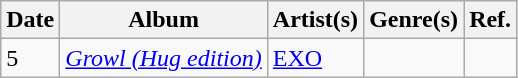<table class="wikitable">
<tr>
<th>Date</th>
<th>Album</th>
<th>Artist(s)</th>
<th>Genre(s)</th>
<th>Ref.</th>
</tr>
<tr>
<td>5</td>
<td><em><a href='#'>Growl (Hug edition)</a></em></td>
<td><a href='#'>EXO</a></td>
<td></td>
<td></td>
</tr>
</table>
